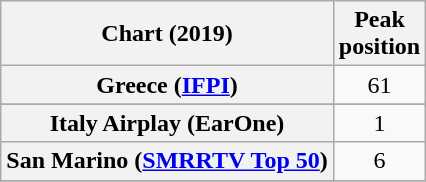<table class="wikitable sortable plainrowheaders" style="text-align:center;">
<tr>
<th>Chart (2019)</th>
<th>Peak<br>position</th>
</tr>
<tr>
<th scope="row">Greece (<a href='#'>IFPI</a>)</th>
<td>61</td>
</tr>
<tr>
</tr>
<tr>
<th scope="row">Italy Airplay (EarOne)</th>
<td>1</td>
</tr>
<tr>
<th scope="row">San Marino (<a href='#'>SMRRTV Top 50</a>)</th>
<td>6</td>
</tr>
<tr>
</tr>
</table>
